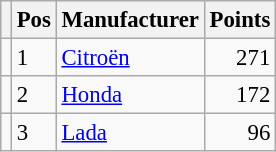<table class="wikitable" style="font-size: 95%;">
<tr>
<th></th>
<th>Pos</th>
<th>Manufacturer</th>
<th>Points</th>
</tr>
<tr>
<td align="left"></td>
<td>1</td>
<td> <a href='#'>Citroën</a></td>
<td align="right">271</td>
</tr>
<tr>
<td align="left"></td>
<td>2</td>
<td> <a href='#'>Honda</a></td>
<td align="right">172</td>
</tr>
<tr>
<td align="left"></td>
<td>3</td>
<td> <a href='#'>Lada</a></td>
<td align="right">96</td>
</tr>
</table>
